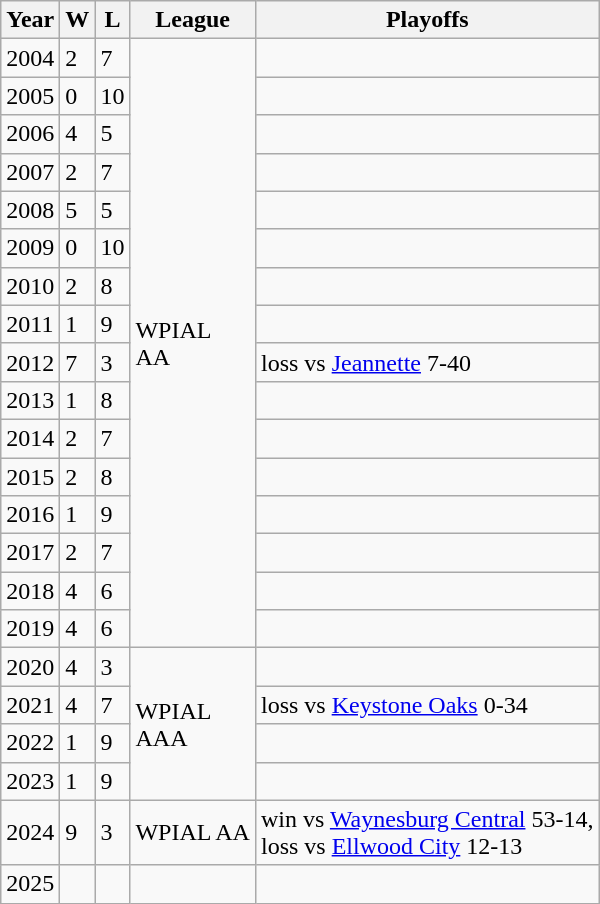<table class="wikitable">
<tr>
<th>Year</th>
<th>W</th>
<th>L</th>
<th>League</th>
<th>Playoffs</th>
</tr>
<tr>
<td>2004</td>
<td>2</td>
<td>7</td>
<td rowspan="16">WPIAL<br>AA</td>
<td></td>
</tr>
<tr>
<td>2005</td>
<td>0</td>
<td>10</td>
<td></td>
</tr>
<tr>
<td>2006</td>
<td>4</td>
<td>5</td>
<td></td>
</tr>
<tr>
<td>2007</td>
<td>2</td>
<td>7</td>
<td></td>
</tr>
<tr>
<td>2008</td>
<td>5</td>
<td>5</td>
<td></td>
</tr>
<tr>
<td>2009</td>
<td>0</td>
<td>10</td>
<td></td>
</tr>
<tr>
<td>2010</td>
<td>2</td>
<td>8</td>
<td></td>
</tr>
<tr>
<td>2011</td>
<td>1</td>
<td>9</td>
<td></td>
</tr>
<tr>
<td>2012</td>
<td>7</td>
<td>3</td>
<td>loss vs <a href='#'>Jeannette</a> 7-40</td>
</tr>
<tr>
<td>2013</td>
<td>1</td>
<td>8</td>
<td></td>
</tr>
<tr>
<td>2014</td>
<td>2</td>
<td>7</td>
<td></td>
</tr>
<tr>
<td>2015</td>
<td>2</td>
<td>8</td>
<td></td>
</tr>
<tr>
<td>2016</td>
<td>1</td>
<td>9</td>
<td></td>
</tr>
<tr>
<td>2017</td>
<td>2</td>
<td>7</td>
<td></td>
</tr>
<tr>
<td>2018</td>
<td>4</td>
<td>6</td>
<td></td>
</tr>
<tr>
<td>2019</td>
<td>4</td>
<td>6</td>
<td></td>
</tr>
<tr>
<td>2020</td>
<td>4</td>
<td>3</td>
<td rowspan="4">WPIAL<br>AAA</td>
<td></td>
</tr>
<tr>
<td>2021</td>
<td>4</td>
<td>7</td>
<td>loss vs <a href='#'>Keystone Oaks</a> 0-34</td>
</tr>
<tr>
<td>2022</td>
<td>1</td>
<td>9</td>
<td></td>
</tr>
<tr>
<td>2023</td>
<td>1</td>
<td>9</td>
<td></td>
</tr>
<tr>
<td>2024</td>
<td>9</td>
<td>3</td>
<td>WPIAL AA</td>
<td>win vs <a href='#'>Waynesburg Central</a> 53-14,<br>loss vs <a href='#'>Ellwood City</a> 12-13</td>
</tr>
<tr>
<td>2025</td>
<td></td>
<td></td>
<td></td>
<td></td>
</tr>
</table>
